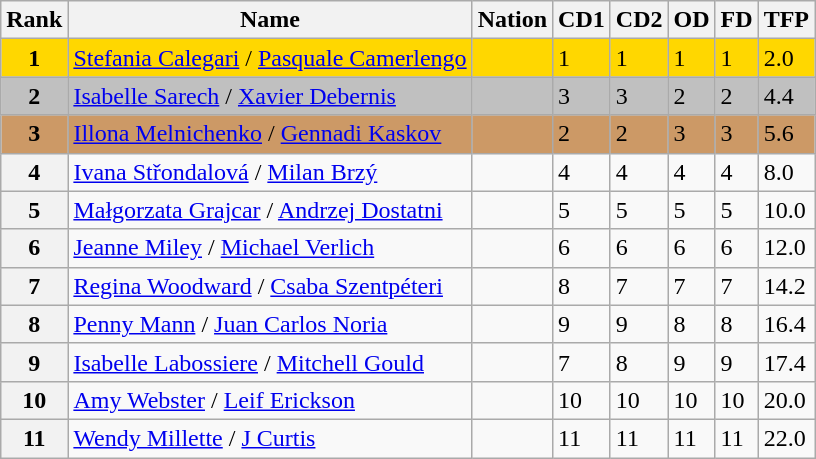<table class="wikitable">
<tr>
<th>Rank</th>
<th>Name</th>
<th>Nation</th>
<th>CD1</th>
<th>CD2</th>
<th>OD</th>
<th>FD</th>
<th>TFP</th>
</tr>
<tr bgcolor="gold">
<td align="center"><strong>1</strong></td>
<td><a href='#'>Stefania Calegari</a> / <a href='#'>Pasquale Camerlengo</a></td>
<td></td>
<td>1</td>
<td>1</td>
<td>1</td>
<td>1</td>
<td>2.0</td>
</tr>
<tr bgcolor="silver">
<td align="center"><strong>2</strong></td>
<td><a href='#'>Isabelle Sarech</a> / <a href='#'>Xavier Debernis</a></td>
<td></td>
<td>3</td>
<td>3</td>
<td>2</td>
<td>2</td>
<td>4.4</td>
</tr>
<tr bgcolor="cc9966">
<td align="center"><strong>3</strong></td>
<td><a href='#'>Illona Melnichenko</a> / <a href='#'>Gennadi Kaskov</a></td>
<td></td>
<td>2</td>
<td>2</td>
<td>3</td>
<td>3</td>
<td>5.6</td>
</tr>
<tr>
<th>4</th>
<td><a href='#'>Ivana Střondalová</a> / <a href='#'>Milan Brzý</a></td>
<td></td>
<td>4</td>
<td>4</td>
<td>4</td>
<td>4</td>
<td>8.0</td>
</tr>
<tr>
<th>5</th>
<td><a href='#'>Małgorzata Grajcar</a> / <a href='#'>Andrzej Dostatni</a></td>
<td></td>
<td>5</td>
<td>5</td>
<td>5</td>
<td>5</td>
<td>10.0</td>
</tr>
<tr>
<th>6</th>
<td><a href='#'>Jeanne Miley</a> / <a href='#'>Michael Verlich</a></td>
<td></td>
<td>6</td>
<td>6</td>
<td>6</td>
<td>6</td>
<td>12.0</td>
</tr>
<tr>
<th>7</th>
<td><a href='#'>Regina Woodward</a> / <a href='#'>Csaba Szentpéteri</a></td>
<td></td>
<td>8</td>
<td>7</td>
<td>7</td>
<td>7</td>
<td>14.2</td>
</tr>
<tr>
<th>8</th>
<td><a href='#'>Penny Mann</a> / <a href='#'>Juan Carlos Noria</a></td>
<td></td>
<td>9</td>
<td>9</td>
<td>8</td>
<td>8</td>
<td>16.4</td>
</tr>
<tr>
<th>9</th>
<td><a href='#'>Isabelle Labossiere</a> / <a href='#'>Mitchell Gould</a></td>
<td></td>
<td>7</td>
<td>8</td>
<td>9</td>
<td>9</td>
<td>17.4</td>
</tr>
<tr>
<th>10</th>
<td><a href='#'>Amy Webster</a> / <a href='#'>Leif Erickson</a></td>
<td></td>
<td>10</td>
<td>10</td>
<td>10</td>
<td>10</td>
<td>20.0</td>
</tr>
<tr>
<th>11</th>
<td><a href='#'>Wendy Millette</a> / <a href='#'>J Curtis</a></td>
<td></td>
<td>11</td>
<td>11</td>
<td>11</td>
<td>11</td>
<td>22.0</td>
</tr>
</table>
